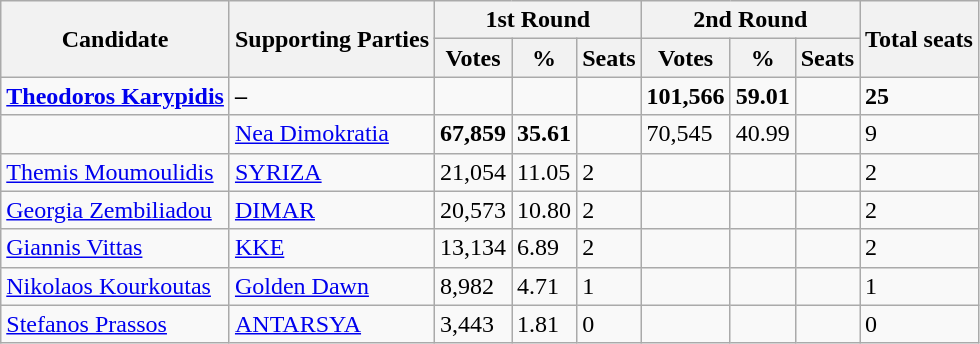<table class=wikitable>
<tr>
<th rowspan=2>Candidate</th>
<th rowspan=2>Supporting Parties</th>
<th colspan=3>1st Round</th>
<th colspan=3>2nd Round</th>
<th rowspan=2>Total seats</th>
</tr>
<tr>
<th>Votes</th>
<th>%</th>
<th>Seats</th>
<th>Votes</th>
<th>%</th>
<th>Seats</th>
</tr>
<tr style="font-weight: bold">
<td><a href='#'>Theodoros Karypidis</a></td>
<td>–</td>
<td></td>
<td></td>
<td></td>
<td>101,566</td>
<td>59.01</td>
<td></td>
<td>25</td>
</tr>
<tr>
<td></td>
<td><a href='#'>Nea Dimokratia</a></td>
<td><strong>67,859</strong></td>
<td><strong>35.61</strong></td>
<td><strong> </strong></td>
<td>70,545</td>
<td>40.99</td>
<td></td>
<td>9</td>
</tr>
<tr>
<td><a href='#'>Themis Moumoulidis</a></td>
<td><a href='#'>SYRIZA</a></td>
<td>21,054</td>
<td>11.05</td>
<td>2</td>
<td></td>
<td></td>
<td></td>
<td>2</td>
</tr>
<tr>
<td><a href='#'>Georgia Zembiliadou</a></td>
<td><a href='#'>DIMAR</a></td>
<td>20,573</td>
<td>10.80</td>
<td>2</td>
<td></td>
<td></td>
<td></td>
<td>2</td>
</tr>
<tr>
<td><a href='#'>Giannis Vittas</a></td>
<td><a href='#'>KKE</a></td>
<td>13,134</td>
<td>6.89</td>
<td>2</td>
<td></td>
<td></td>
<td></td>
<td>2</td>
</tr>
<tr>
<td><a href='#'>Nikolaos Kourkoutas</a></td>
<td><a href='#'>Golden Dawn</a></td>
<td>8,982</td>
<td>4.71</td>
<td>1</td>
<td></td>
<td></td>
<td></td>
<td>1</td>
</tr>
<tr>
<td><a href='#'>Stefanos Prassos</a></td>
<td><a href='#'>ANTARSYA</a></td>
<td>3,443</td>
<td>1.81</td>
<td>0</td>
<td></td>
<td></td>
<td></td>
<td>0</td>
</tr>
</table>
